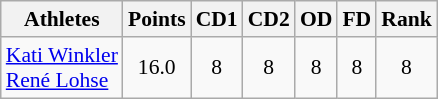<table class="wikitable" border="1" style="font-size:90%">
<tr>
<th>Athletes</th>
<th>Points</th>
<th>CD1</th>
<th>CD2</th>
<th>OD</th>
<th>FD</th>
<th>Rank</th>
</tr>
<tr align=center>
<td align=left><a href='#'>Kati Winkler</a><br><a href='#'>René Lohse</a></td>
<td>16.0</td>
<td>8</td>
<td>8</td>
<td>8</td>
<td>8</td>
<td>8</td>
</tr>
</table>
